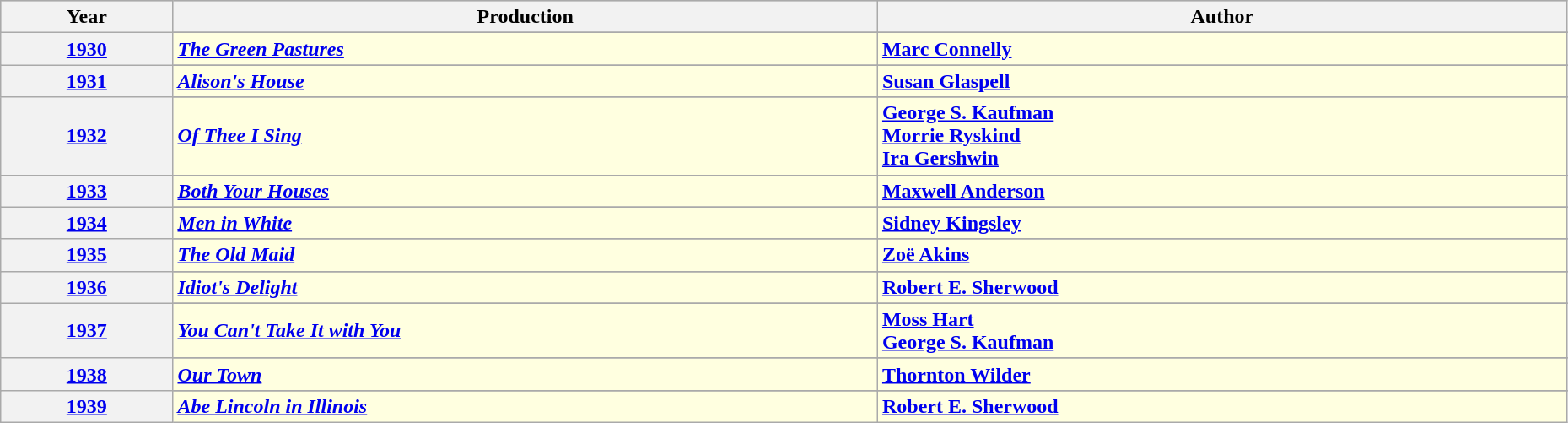<table class="wikitable" style="width:98%">
<tr style="background:#bebebe;">
<th style="width:11%;">Year</th>
<th style="width:45%;">Production</th>
<th style="width:44%;">Author</th>
</tr>
<tr>
<th rowspan="2" style="text-align:center"><strong><a href='#'>1930</a></strong></th>
</tr>
<tr style="background-color:lightyellow;">
<td><strong><em><a href='#'>The Green Pastures</a></em></strong></td>
<td><strong><a href='#'>Marc Connelly</a></strong></td>
</tr>
<tr>
<th rowspan="2" style="text-align:center"><strong><a href='#'>1931</a></strong></th>
</tr>
<tr style="background-color:lightyellow;">
<td><strong><em><a href='#'>Alison's House</a></em></strong></td>
<td><strong><a href='#'>Susan Glaspell</a></strong></td>
</tr>
<tr>
<th rowspan="2" style="text-align:center"><strong><a href='#'>1932</a></strong></th>
</tr>
<tr style="background-color:lightyellow;">
<td><strong><em><a href='#'>Of Thee I Sing</a></em></strong></td>
<td><strong><a href='#'>George S. Kaufman</a> <br> <a href='#'>Morrie Ryskind</a> <br> <a href='#'>Ira Gershwin</a></strong></td>
</tr>
<tr>
<th rowspan="2" style="text-align:center"><strong><a href='#'>1933</a></strong></th>
</tr>
<tr style="background-color:lightyellow;">
<td><strong><em><a href='#'>Both Your Houses</a></em></strong></td>
<td><strong><a href='#'>Maxwell Anderson</a></strong></td>
</tr>
<tr>
<th rowspan="2" style="text-align:center"><strong><a href='#'>1934</a></strong></th>
</tr>
<tr style="background-color:lightyellow;">
<td><strong><em><a href='#'>Men in White</a></em></strong></td>
<td><strong><a href='#'>Sidney Kingsley</a></strong></td>
</tr>
<tr>
<th rowspan="2" style="text-align:center"><strong><a href='#'>1935</a></strong></th>
</tr>
<tr style="background-color:lightyellow;">
<td><strong><em><a href='#'>The Old Maid</a></em></strong></td>
<td><strong><a href='#'>Zoë Akins</a></strong></td>
</tr>
<tr>
<th rowspan="2" style="text-align:center"><strong><a href='#'>1936</a></strong></th>
</tr>
<tr style="background-color:lightyellow;">
<td><strong><em><a href='#'>Idiot's Delight</a></em></strong></td>
<td><strong><a href='#'>Robert E. Sherwood</a></strong></td>
</tr>
<tr>
<th rowspan="2" style="text-align:center"><strong><a href='#'>1937</a></strong></th>
</tr>
<tr style="background-color:lightyellow;">
<td><strong><em><a href='#'>You Can't Take It with You</a></em></strong></td>
<td><strong><a href='#'>Moss Hart</a> <br> <a href='#'>George S. Kaufman</a></strong></td>
</tr>
<tr>
<th rowspan="2" style="text-align:center"><strong><a href='#'>1938</a></strong></th>
</tr>
<tr style="background-color:lightyellow;">
<td><strong><em><a href='#'>Our Town</a></em></strong></td>
<td><strong><a href='#'>Thornton Wilder</a></strong></td>
</tr>
<tr>
<th rowspan="2" style="text-align:center"><strong><a href='#'>1939</a></strong></th>
</tr>
<tr style="background-color:lightyellow;">
<td><strong><em><a href='#'>Abe Lincoln in Illinois</a></em></strong></td>
<td><strong><a href='#'>Robert E. Sherwood</a></strong></td>
</tr>
</table>
